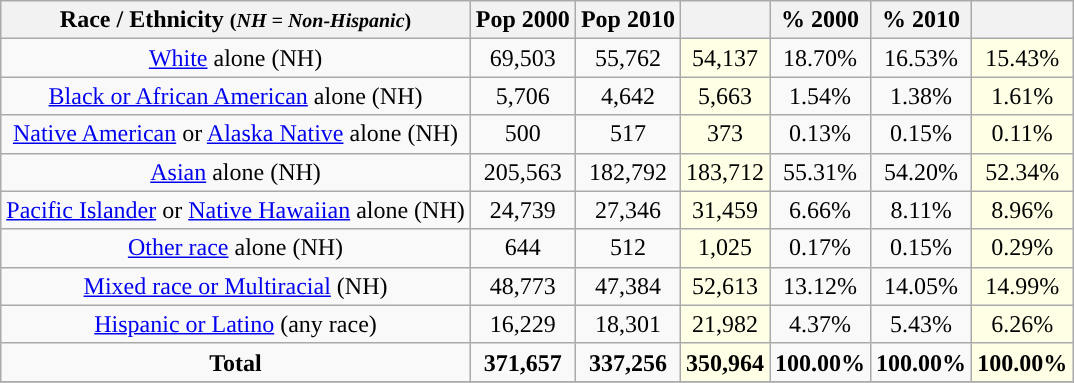<table class="wikitable" style="text-align:center;">
<tr>
<th>Race / Ethnicity <small>(<em>NH = Non-Hispanic</em>)</small></th>
<th>Pop 2000</th>
<th>Pop 2010</th>
<th></th>
<th>% 2000</th>
<th>% 2010</th>
<th></th>
</tr>
<tr>
<td><a href='#'>White</a> alone (NH)</td>
<td>69,503</td>
<td>55,762</td>
<td style='background: #ffffe6;'>54,137</td>
<td>18.70%</td>
<td>16.53%</td>
<td style='background: #ffffe6;'>15.43%</td>
</tr>
<tr>
<td><a href='#'>Black or African American</a> alone (NH)</td>
<td>5,706</td>
<td>4,642</td>
<td style='background: #ffffe6;'>5,663</td>
<td>1.54%</td>
<td>1.38%</td>
<td style='background: #ffffe6;'>1.61%</td>
</tr>
<tr>
<td><a href='#'>Native American</a> or <a href='#'>Alaska Native</a> alone (NH)</td>
<td>500</td>
<td>517</td>
<td style='background: #ffffe6;'>373</td>
<td>0.13%</td>
<td>0.15%</td>
<td style='background: #ffffe6;'>0.11%</td>
</tr>
<tr>
<td><a href='#'>Asian</a> alone (NH)</td>
<td>205,563</td>
<td>182,792</td>
<td style='background: #ffffe6;'>183,712</td>
<td>55.31%</td>
<td>54.20%</td>
<td style='background: #ffffe6;'>52.34%</td>
</tr>
<tr>
<td><a href='#'>Pacific Islander</a> or <a href='#'>Native Hawaiian</a> alone (NH)</td>
<td>24,739</td>
<td>27,346</td>
<td style='background: #ffffe6;'>31,459</td>
<td>6.66%</td>
<td>8.11%</td>
<td style='background: #ffffe6;'>8.96%</td>
</tr>
<tr>
<td><a href='#'>Other race</a> alone (NH)</td>
<td>644</td>
<td>512</td>
<td style='background: #ffffe6;'>1,025</td>
<td>0.17%</td>
<td>0.15%</td>
<td style='background: #ffffe6;'>0.29%</td>
</tr>
<tr>
<td><a href='#'>Mixed race or Multiracial</a> (NH)</td>
<td>48,773</td>
<td>47,384</td>
<td style='background: #ffffe6;'>52,613</td>
<td>13.12%</td>
<td>14.05%</td>
<td style='background: #ffffe6;'>14.99%</td>
</tr>
<tr>
<td><a href='#'>Hispanic or Latino</a> (any race)</td>
<td>16,229</td>
<td>18,301</td>
<td style='background: #ffffe6;'>21,982</td>
<td>4.37%</td>
<td>5.43%</td>
<td style='background: #ffffe6;'>6.26%</td>
</tr>
<tr>
<td><strong>Total</strong></td>
<td><strong>371,657</strong></td>
<td><strong>337,256</strong></td>
<td style='background: #ffffe6;'><strong>350,964</strong></td>
<td><strong>100.00%</strong></td>
<td><strong>100.00%</strong></td>
<td style='background: #ffffe6;'><strong>100.00%</strong></td>
</tr>
<tr>
</tr>
</table>
